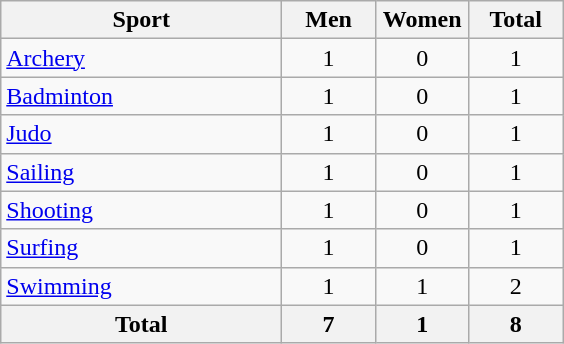<table class="wikitable sortable" style="text-align:center;">
<tr>
<th width=180>Sport</th>
<th width=55>Men</th>
<th width=55>Women</th>
<th width=55>Total</th>
</tr>
<tr>
<td align=left><a href='#'>Archery</a></td>
<td>1</td>
<td>0</td>
<td>1</td>
</tr>
<tr>
<td align=left><a href='#'>Badminton</a></td>
<td>1</td>
<td>0</td>
<td>1</td>
</tr>
<tr>
<td align=left><a href='#'>Judo</a></td>
<td>1</td>
<td>0</td>
<td>1</td>
</tr>
<tr>
<td align=left><a href='#'>Sailing</a></td>
<td>1</td>
<td>0</td>
<td>1</td>
</tr>
<tr>
<td align=left><a href='#'>Shooting</a></td>
<td>1</td>
<td>0</td>
<td>1</td>
</tr>
<tr>
<td align=left><a href='#'>Surfing</a></td>
<td>1</td>
<td>0</td>
<td>1</td>
</tr>
<tr>
<td align=left><a href='#'>Swimming</a></td>
<td>1</td>
<td>1</td>
<td>2</td>
</tr>
<tr>
<th>Total</th>
<th>7</th>
<th>1</th>
<th>8</th>
</tr>
</table>
